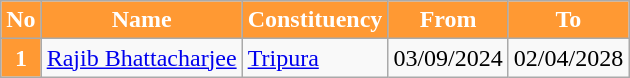<table class="wikitable sortable">
<tr>
<th style="background-color:#FF9933; color:white">No</th>
<th style="background-color:#FF9933; color:white">Name</th>
<th style="background-color:#FF9933; color:white">Constituency</th>
<th style="background-color:#FF9933; color:white">From</th>
<th style="background-color:#FF9933; color:white">To</th>
</tr>
<tr>
<th style="background-color:#FF9933; color:white">1</th>
<td><a href='#'>Rajib Bhattacharjee</a></td>
<td><a href='#'>Tripura</a></td>
<td>03/09/2024</td>
<td>02/04/2028</td>
</tr>
</table>
